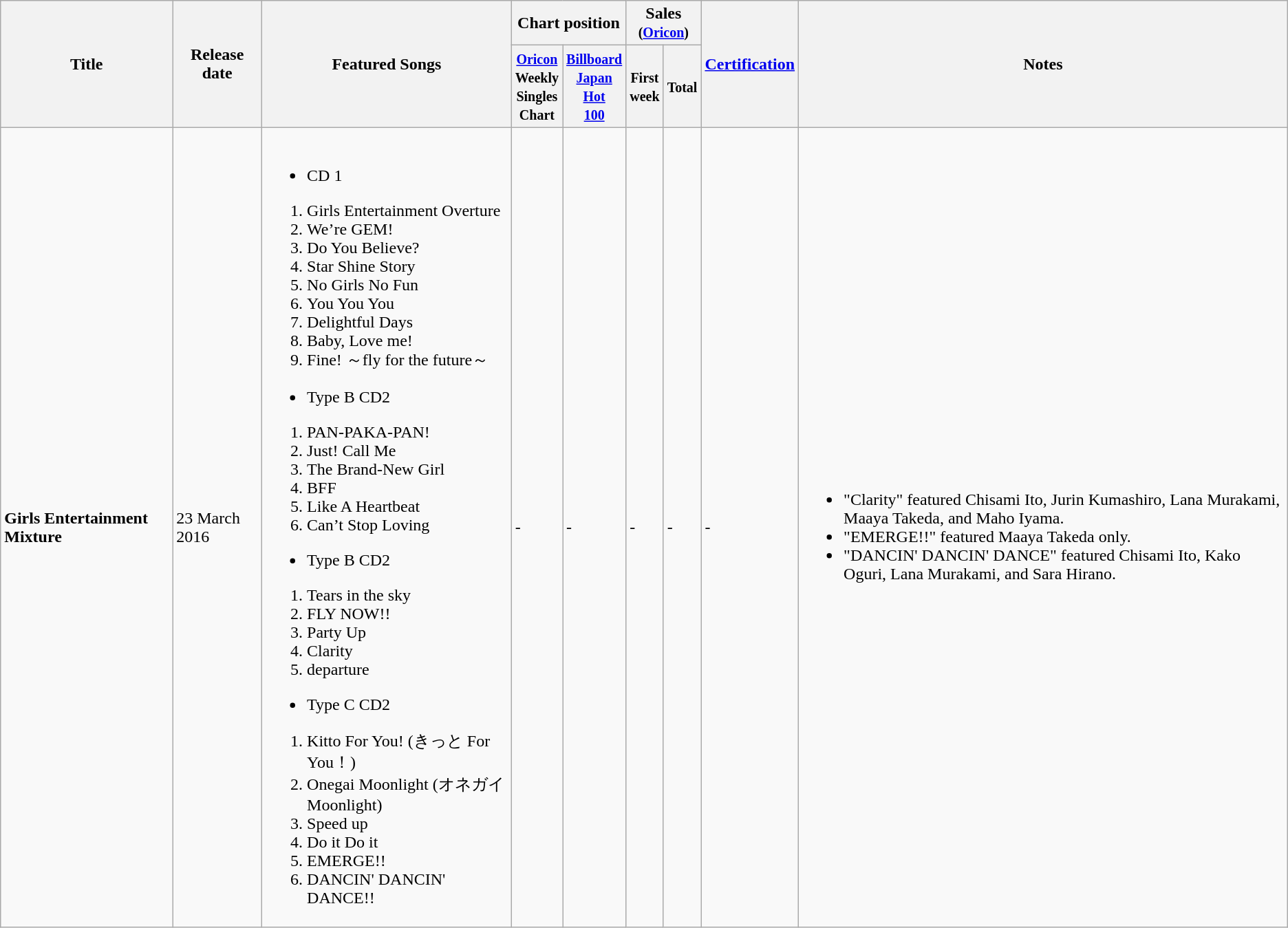<table class="wikitable">
<tr>
<th rowspan="2">Title</th>
<th rowspan="2">Release date</th>
<th rowspan="2">Featured Songs</th>
<th colspan="2">Chart position</th>
<th colspan="2">Sales<br><small>(<a href='#'>Oricon</a>)</small></th>
<th rowspan="2"><a href='#'>Certification</a></th>
<th rowspan="2">Notes</th>
</tr>
<tr>
<th><small><a href='#'>Oricon</a><br>Weekly<br>Singles<br>Chart</small></th>
<th><small><a href='#'>Billboard<br>Japan</a><br><a href='#'>Hot<br>100</a></small></th>
<th><small>First<br>week</small></th>
<th><small>Total</small></th>
</tr>
<tr>
<td><strong>Girls Entertainment Mixture</strong></td>
<td>23 March 2016</td>
<td><br><ul><li>CD 1</li></ul><ol><li>Girls Entertainment Overture</li><li>We’re GEM!</li><li>Do You Believe?</li><li>Star Shine Story</li><li>No Girls No Fun</li><li>You You You</li><li>Delightful Days</li><li>Baby, Love me!</li><li>Fine! ～fly for the future～</li></ol><ul><li>Type B CD2</li></ul><ol><li>PAN-PAKA-PAN!</li><li>Just! Call Me</li><li>The Brand-New Girl</li><li>BFF</li><li>Like A Heartbeat</li><li>Can’t Stop Loving</li></ol><ul><li>Type B CD2</li></ul><ol><li>Tears in the sky</li><li>FLY NOW!!</li><li>Party Up</li><li>Clarity</li><li>departure</li></ol><ul><li>Type C CD2</li></ul><ol><li>Kitto For You! (きっと For You！)</li><li>Onegai Moonlight (オネガイMoonlight)</li><li>Speed up</li><li>Do it Do it</li><li>EMERGE!!</li><li>DANCIN' DANCIN' DANCE!!</li></ol></td>
<td>-</td>
<td>-</td>
<td>-</td>
<td>-</td>
<td>-</td>
<td><br><ul><li>"Clarity" featured Chisami Ito, Jurin Kumashiro, Lana Murakami, Maaya Takeda, and Maho Iyama.</li><li>"EMERGE!!" featured Maaya Takeda only.</li><li>"DANCIN' DANCIN' DANCE" featured Chisami Ito, Kako Oguri, Lana Murakami, and Sara Hirano.</li></ul></td>
</tr>
</table>
